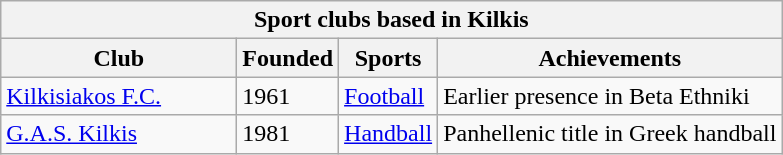<table class="wikitable">
<tr>
<th colspan="4">Sport clubs based in Kilkis</th>
</tr>
<tr>
<th width="150">Club</th>
<th>Founded</th>
<th>Sports</th>
<th>Achievements</th>
</tr>
<tr>
<td><a href='#'>Kilkisiakos F.C.</a></td>
<td>1961</td>
<td><a href='#'>Football</a></td>
<td>Earlier presence in Beta Ethniki</td>
</tr>
<tr>
<td><a href='#'>G.A.S. Kilkis</a></td>
<td>1981</td>
<td><a href='#'>Handball</a></td>
<td>Panhellenic title in Greek handball</td>
</tr>
</table>
